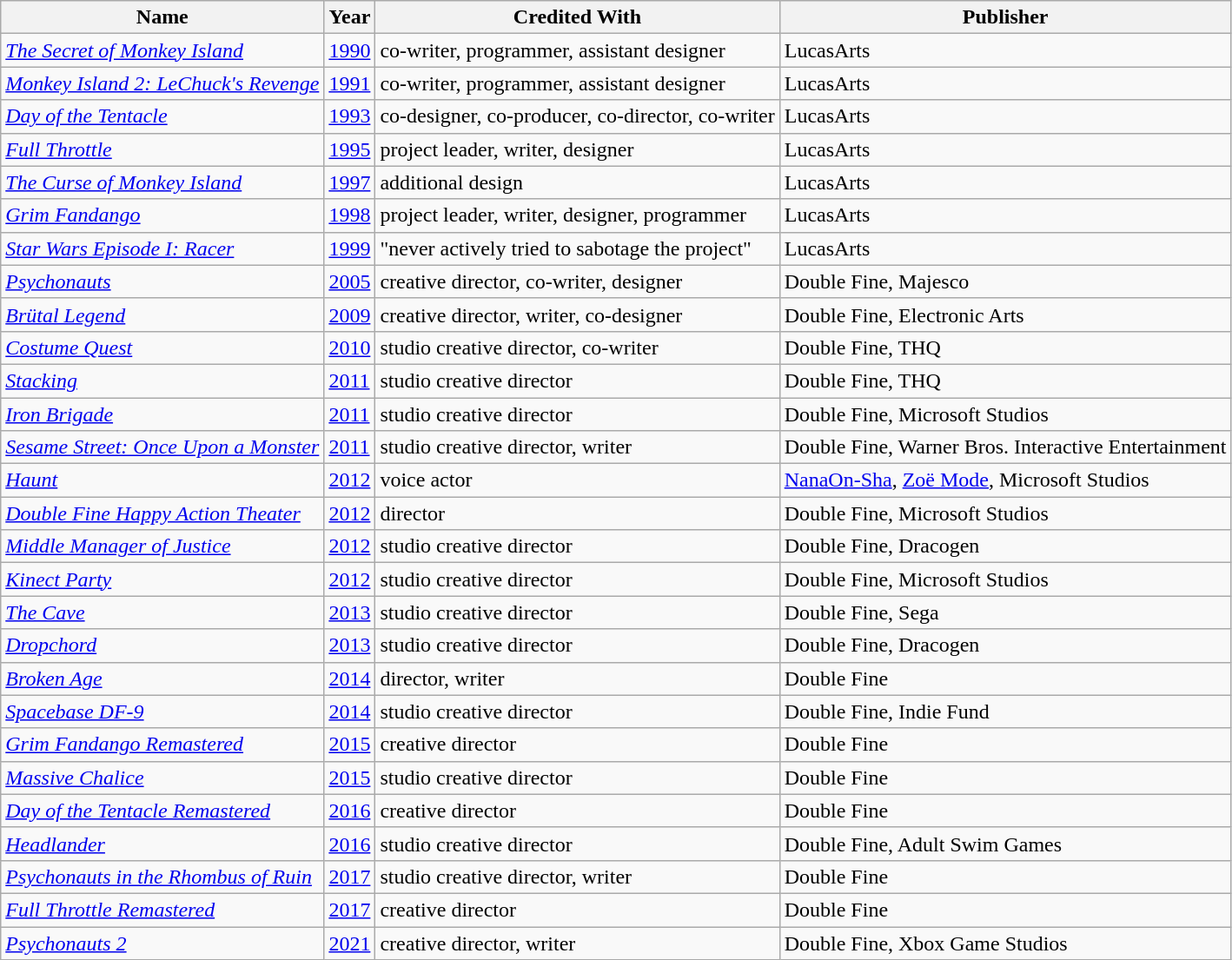<table class="wikitable sortable" border="1">
<tr>
<th scope="col">Name</th>
<th scope="col">Year</th>
<th scope="col">Credited With</th>
<th scope="col">Publisher</th>
</tr>
<tr>
<td><em><a href='#'>The Secret of Monkey Island</a></em></td>
<td><a href='#'>1990</a></td>
<td>co-writer, programmer, assistant designer</td>
<td>LucasArts</td>
</tr>
<tr>
<td><em><a href='#'>Monkey Island 2: LeChuck's Revenge</a></em></td>
<td><a href='#'>1991</a></td>
<td>co-writer, programmer, assistant designer</td>
<td>LucasArts</td>
</tr>
<tr>
<td><em><a href='#'>Day of the Tentacle</a></em></td>
<td><a href='#'>1993</a></td>
<td>co-designer, co-producer, co-director, co-writer</td>
<td>LucasArts</td>
</tr>
<tr>
<td><em><a href='#'>Full Throttle</a></em></td>
<td><a href='#'>1995</a></td>
<td>project leader, writer, designer</td>
<td>LucasArts</td>
</tr>
<tr>
<td><em><a href='#'>The Curse of Monkey Island</a></em></td>
<td><a href='#'>1997</a></td>
<td>additional design</td>
<td>LucasArts</td>
</tr>
<tr>
<td><em><a href='#'>Grim Fandango</a></em></td>
<td><a href='#'>1998</a></td>
<td>project leader, writer, designer, programmer</td>
<td>LucasArts</td>
</tr>
<tr>
<td><em><a href='#'>Star Wars Episode I: Racer</a></em></td>
<td><a href='#'>1999</a></td>
<td>"never actively tried to sabotage the project"</td>
<td>LucasArts</td>
</tr>
<tr>
<td><em><a href='#'>Psychonauts</a></em></td>
<td><a href='#'>2005</a></td>
<td>creative director, co-writer, designer</td>
<td>Double Fine, Majesco</td>
</tr>
<tr>
<td><em><a href='#'>Brütal Legend</a></em></td>
<td><a href='#'>2009</a></td>
<td>creative director, writer, co-designer</td>
<td>Double Fine, Electronic Arts</td>
</tr>
<tr>
<td><em><a href='#'>Costume Quest</a></em></td>
<td><a href='#'>2010</a></td>
<td>studio creative director, co-writer</td>
<td>Double Fine, THQ</td>
</tr>
<tr>
<td><em><a href='#'>Stacking</a></em></td>
<td><a href='#'>2011</a></td>
<td>studio creative director</td>
<td>Double Fine, THQ</td>
</tr>
<tr>
<td><em><a href='#'>Iron Brigade</a></em></td>
<td><a href='#'>2011</a></td>
<td>studio creative director</td>
<td>Double Fine, Microsoft Studios</td>
</tr>
<tr>
<td><em><a href='#'>Sesame Street: Once Upon a Monster</a></em></td>
<td><a href='#'>2011</a></td>
<td>studio creative director, writer</td>
<td>Double Fine, Warner Bros. Interactive Entertainment</td>
</tr>
<tr>
<td><em><a href='#'>Haunt</a></em></td>
<td><a href='#'>2012</a></td>
<td>voice actor</td>
<td><a href='#'>NanaOn-Sha</a>, <a href='#'>Zoë Mode</a>, Microsoft Studios</td>
</tr>
<tr>
<td><em><a href='#'>Double Fine Happy Action Theater</a></em></td>
<td><a href='#'>2012</a></td>
<td>director</td>
<td>Double Fine, Microsoft Studios</td>
</tr>
<tr>
<td><em><a href='#'>Middle Manager of Justice</a></em></td>
<td><a href='#'>2012</a></td>
<td>studio creative director</td>
<td>Double Fine, Dracogen</td>
</tr>
<tr>
<td><em><a href='#'>Kinect Party</a></em></td>
<td><a href='#'>2012</a></td>
<td>studio creative director</td>
<td>Double Fine, Microsoft Studios</td>
</tr>
<tr>
<td><em><a href='#'>The Cave</a></em></td>
<td><a href='#'>2013</a></td>
<td>studio creative director</td>
<td>Double Fine, Sega</td>
</tr>
<tr>
<td><em><a href='#'>Dropchord</a></em></td>
<td><a href='#'>2013</a></td>
<td>studio creative director</td>
<td>Double Fine, Dracogen</td>
</tr>
<tr>
<td><em><a href='#'>Broken Age</a></em></td>
<td><a href='#'>2014</a></td>
<td>director, writer</td>
<td>Double Fine</td>
</tr>
<tr>
<td><em><a href='#'>Spacebase DF-9</a></em></td>
<td><a href='#'>2014</a></td>
<td>studio creative director</td>
<td>Double Fine, Indie Fund</td>
</tr>
<tr>
<td><em><a href='#'>Grim Fandango Remastered</a></em></td>
<td><a href='#'>2015</a></td>
<td>creative director</td>
<td>Double Fine</td>
</tr>
<tr>
<td><em><a href='#'>Massive Chalice</a></em></td>
<td><a href='#'>2015</a></td>
<td>studio creative director</td>
<td>Double Fine</td>
</tr>
<tr>
<td><em><a href='#'>Day of the Tentacle Remastered</a></em></td>
<td><a href='#'>2016</a></td>
<td>creative director</td>
<td>Double Fine</td>
</tr>
<tr>
<td><em><a href='#'>Headlander</a></em></td>
<td><a href='#'>2016</a></td>
<td>studio creative director</td>
<td>Double Fine, Adult Swim Games</td>
</tr>
<tr>
<td><em><a href='#'>Psychonauts in the Rhombus of Ruin</a></em></td>
<td><a href='#'>2017</a></td>
<td>studio creative director, writer</td>
<td>Double Fine</td>
</tr>
<tr>
<td><em><a href='#'>Full Throttle Remastered</a></em></td>
<td><a href='#'>2017</a></td>
<td>creative director</td>
<td>Double Fine</td>
</tr>
<tr>
<td><em><a href='#'>Psychonauts 2</a></em></td>
<td><a href='#'>2021</a></td>
<td>creative director, writer</td>
<td>Double Fine, Xbox Game Studios</td>
</tr>
</table>
